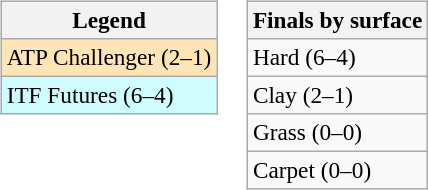<table>
<tr valign=top>
<td><br><table class=wikitable style=font-size:97%>
<tr>
<th>Legend</th>
</tr>
<tr bgcolor=moccasin>
<td>ATP Challenger (2–1)</td>
</tr>
<tr bgcolor=cffcff>
<td>ITF Futures (6–4)</td>
</tr>
</table>
</td>
<td><br><table class=wikitable style=font-size:97%>
<tr>
<th>Finals by surface</th>
</tr>
<tr>
<td>Hard (6–4)</td>
</tr>
<tr>
<td>Clay (2–1)</td>
</tr>
<tr>
<td>Grass (0–0)</td>
</tr>
<tr>
<td>Carpet (0–0)</td>
</tr>
</table>
</td>
</tr>
</table>
